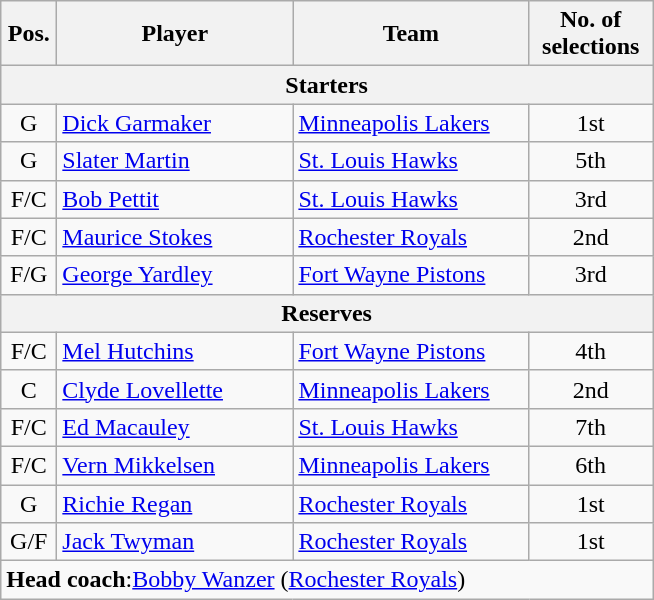<table class="wikitable">
<tr>
<th scope="col" width="30px">Pos.</th>
<th scope="col" width="150px">Player</th>
<th scope="col" width="150px">Team</th>
<th scope="col" width="75px">No. of selections</th>
</tr>
<tr>
<th scope="col" colspan="4">Starters</th>
</tr>
<tr>
<td style="text-align:center">G</td>
<td><a href='#'>Dick Garmaker</a></td>
<td><a href='#'>Minneapolis Lakers</a></td>
<td style="text-align:center">1st</td>
</tr>
<tr>
<td style="text-align:center">G</td>
<td><a href='#'>Slater Martin</a></td>
<td><a href='#'>St. Louis Hawks</a></td>
<td style="text-align:center">5th</td>
</tr>
<tr>
<td style="text-align:center">F/C</td>
<td><a href='#'>Bob Pettit</a></td>
<td><a href='#'>St. Louis Hawks</a></td>
<td style="text-align:center">3rd</td>
</tr>
<tr>
<td style="text-align:center">F/C</td>
<td><a href='#'>Maurice Stokes</a></td>
<td><a href='#'>Rochester Royals</a></td>
<td style="text-align:center">2nd</td>
</tr>
<tr>
<td style="text-align:center">F/G</td>
<td><a href='#'>George Yardley</a></td>
<td><a href='#'>Fort Wayne Pistons</a></td>
<td style="text-align:center">3rd</td>
</tr>
<tr>
<th scope="col" colspan="4">Reserves</th>
</tr>
<tr>
<td style="text-align:center">F/C</td>
<td><a href='#'>Mel Hutchins</a></td>
<td><a href='#'>Fort Wayne Pistons</a></td>
<td style="text-align:center">4th</td>
</tr>
<tr>
<td style="text-align:center">C</td>
<td><a href='#'>Clyde Lovellette</a></td>
<td><a href='#'>Minneapolis Lakers</a></td>
<td style="text-align:center">2nd</td>
</tr>
<tr>
<td style="text-align:center">F/C</td>
<td><a href='#'>Ed Macauley</a></td>
<td><a href='#'>St. Louis Hawks</a></td>
<td style="text-align:center">7th</td>
</tr>
<tr>
<td style="text-align:center">F/C</td>
<td><a href='#'>Vern Mikkelsen</a></td>
<td><a href='#'>Minneapolis Lakers</a></td>
<td style="text-align:center">6th</td>
</tr>
<tr>
<td style="text-align:center">G</td>
<td><a href='#'>Richie Regan</a></td>
<td><a href='#'>Rochester Royals</a></td>
<td style="text-align:center">1st</td>
</tr>
<tr>
<td style="text-align:center">G/F</td>
<td><a href='#'>Jack Twyman</a></td>
<td><a href='#'>Rochester Royals</a></td>
<td style="text-align:center">1st</td>
</tr>
<tr>
<td colspan="4"><strong>Head coach</strong>:<a href='#'>Bobby Wanzer</a> (<a href='#'>Rochester Royals</a>)</td>
</tr>
</table>
